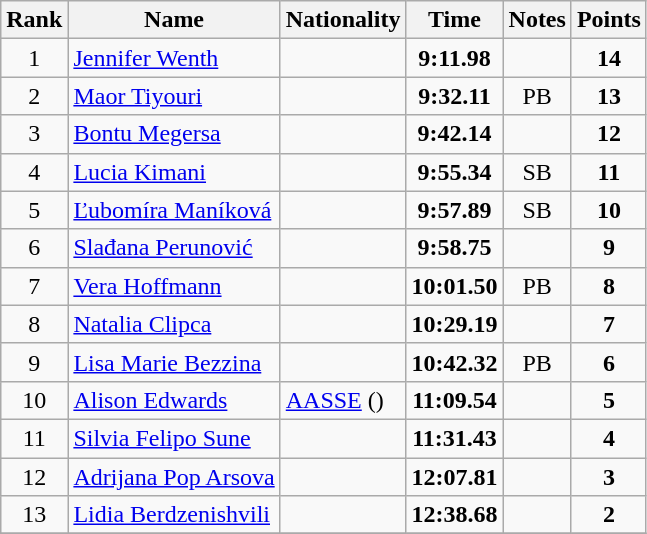<table class="wikitable sortable" style="text-align:center">
<tr>
<th>Rank</th>
<th>Name</th>
<th>Nationality</th>
<th>Time</th>
<th>Notes</th>
<th>Points</th>
</tr>
<tr>
<td>1</td>
<td align=left><a href='#'>Jennifer Wenth</a></td>
<td align=left></td>
<td><strong>9:11.98</strong></td>
<td></td>
<td><strong>14</strong></td>
</tr>
<tr>
<td>2</td>
<td align=left><a href='#'>Maor Tiyouri</a></td>
<td align=left></td>
<td><strong>9:32.11</strong></td>
<td>PB</td>
<td><strong>13</strong></td>
</tr>
<tr>
<td>3</td>
<td align=left><a href='#'>Bontu Megersa</a></td>
<td align=left></td>
<td><strong>9:42.14</strong></td>
<td></td>
<td><strong>12</strong></td>
</tr>
<tr>
<td>4</td>
<td align=left><a href='#'>Lucia Kimani</a></td>
<td align=left></td>
<td><strong>9:55.34</strong></td>
<td>SB</td>
<td><strong>11</strong></td>
</tr>
<tr>
<td>5</td>
<td align=left><a href='#'>Ľubomíra Maníková</a></td>
<td align=left></td>
<td><strong>9:57.89 </strong></td>
<td>SB</td>
<td><strong>10</strong></td>
</tr>
<tr>
<td>6</td>
<td align=left><a href='#'>Slađana Perunović</a></td>
<td align=left></td>
<td><strong>9:58.75</strong></td>
<td></td>
<td><strong>9</strong></td>
</tr>
<tr>
<td>7</td>
<td align=left><a href='#'>Vera Hoffmann</a></td>
<td align=left></td>
<td><strong>10:01.50</strong></td>
<td>PB</td>
<td><strong>8</strong></td>
</tr>
<tr>
<td>8</td>
<td align=left><a href='#'>Natalia Clipca</a></td>
<td align=left></td>
<td><strong>10:29.19</strong></td>
<td></td>
<td><strong>7</strong></td>
</tr>
<tr>
<td>9</td>
<td align=left><a href='#'>Lisa Marie Bezzina</a></td>
<td align=left></td>
<td><strong>10:42.32</strong></td>
<td>PB</td>
<td><strong>6</strong></td>
</tr>
<tr>
<td>10</td>
<td align=left><a href='#'>Alison Edwards</a></td>
<td align=left> <a href='#'>AASSE</a> ()</td>
<td><strong>11:09.54</strong></td>
<td></td>
<td><strong>5</strong></td>
</tr>
<tr>
<td>11</td>
<td align=left><a href='#'>Silvia Felipo Sune</a></td>
<td align=left></td>
<td><strong>11:31.43</strong></td>
<td></td>
<td><strong>4</strong></td>
</tr>
<tr>
<td>12</td>
<td align=left><a href='#'>Adrijana Pop Arsova</a></td>
<td align=left></td>
<td><strong>12:07.81</strong></td>
<td></td>
<td><strong>3</strong></td>
</tr>
<tr>
<td>13</td>
<td align=left><a href='#'>Lidia Berdzenishvili</a></td>
<td align=left></td>
<td><strong>12:38.68</strong></td>
<td></td>
<td><strong>2</strong></td>
</tr>
<tr>
</tr>
</table>
